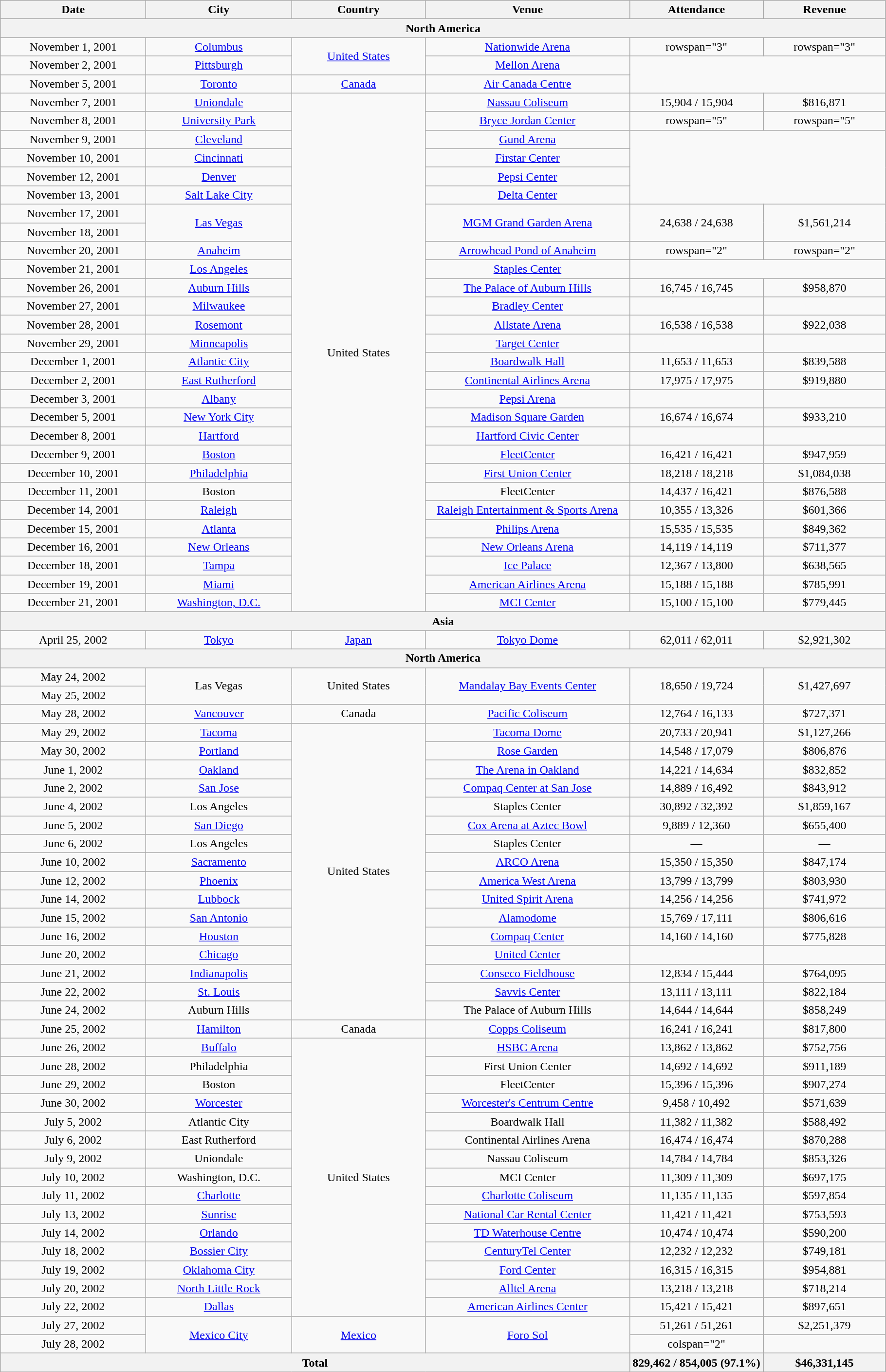<table class="wikitable" style="text-align:center;">
<tr>
<th scope="col" style="width:12em;">Date</th>
<th scope="col" style="width:12em;">City</th>
<th scope="col" style="width:11em;">Country</th>
<th scope="col" style="width:17em;">Venue</th>
<th scope="col" style="width:11em;">Attendance</th>
<th scope="col" style="width:10em;">Revenue</th>
</tr>
<tr>
<th colspan="7">North America</th>
</tr>
<tr>
<td>November 1, 2001</td>
<td><a href='#'>Columbus</a></td>
<td rowspan="2"><a href='#'>United States</a></td>
<td><a href='#'>Nationwide Arena</a></td>
<td>rowspan="3" </td>
<td>rowspan="3" </td>
</tr>
<tr>
<td>November 2, 2001</td>
<td><a href='#'>Pittsburgh</a></td>
<td><a href='#'>Mellon Arena</a></td>
</tr>
<tr>
<td>November 5, 2001</td>
<td><a href='#'>Toronto</a></td>
<td><a href='#'>Canada</a></td>
<td><a href='#'>Air Canada Centre</a></td>
</tr>
<tr>
<td>November 7, 2001</td>
<td><a href='#'>Uniondale</a></td>
<td rowspan="28">United States</td>
<td><a href='#'>Nassau Coliseum</a></td>
<td>15,904 / 15,904</td>
<td>$816,871</td>
</tr>
<tr>
<td>November 8, 2001</td>
<td><a href='#'>University Park</a></td>
<td><a href='#'>Bryce Jordan Center</a></td>
<td>rowspan="5" </td>
<td>rowspan="5" </td>
</tr>
<tr>
<td>November 9, 2001</td>
<td><a href='#'>Cleveland</a></td>
<td><a href='#'>Gund Arena</a></td>
</tr>
<tr>
<td>November 10, 2001</td>
<td><a href='#'>Cincinnati</a></td>
<td><a href='#'>Firstar Center</a></td>
</tr>
<tr>
<td>November 12, 2001</td>
<td><a href='#'>Denver</a></td>
<td><a href='#'>Pepsi Center</a></td>
</tr>
<tr>
<td>November 13, 2001</td>
<td><a href='#'>Salt Lake City</a></td>
<td><a href='#'>Delta Center</a></td>
</tr>
<tr>
<td>November 17, 2001</td>
<td rowspan="2"><a href='#'>Las Vegas</a></td>
<td rowspan="2"><a href='#'>MGM Grand Garden Arena</a></td>
<td rowspan="2">24,638 / 24,638</td>
<td rowspan="2">$1,561,214</td>
</tr>
<tr>
<td>November 18, 2001</td>
</tr>
<tr>
<td>November 20, 2001</td>
<td><a href='#'>Anaheim</a></td>
<td><a href='#'>Arrowhead Pond of Anaheim</a></td>
<td>rowspan="2" </td>
<td>rowspan="2" </td>
</tr>
<tr>
<td>November 21, 2001</td>
<td><a href='#'>Los Angeles</a></td>
<td><a href='#'>Staples Center</a></td>
</tr>
<tr>
<td>November 26, 2001</td>
<td><a href='#'>Auburn Hills</a></td>
<td><a href='#'>The Palace of Auburn Hills</a></td>
<td>16,745 / 16,745</td>
<td>$958,870</td>
</tr>
<tr>
<td>November 27, 2001</td>
<td><a href='#'>Milwaukee</a></td>
<td><a href='#'>Bradley Center</a></td>
<td></td>
<td></td>
</tr>
<tr>
<td>November 28, 2001</td>
<td><a href='#'>Rosemont</a></td>
<td><a href='#'>Allstate Arena</a></td>
<td>16,538 / 16,538</td>
<td>$922,038</td>
</tr>
<tr>
<td>November 29, 2001</td>
<td><a href='#'>Minneapolis</a></td>
<td><a href='#'>Target Center</a></td>
<td></td>
<td></td>
</tr>
<tr>
<td>December 1, 2001</td>
<td><a href='#'>Atlantic City</a></td>
<td><a href='#'>Boardwalk Hall</a></td>
<td>11,653 / 11,653</td>
<td>$839,588</td>
</tr>
<tr>
<td>December 2, 2001</td>
<td><a href='#'>East Rutherford</a></td>
<td><a href='#'>Continental Airlines Arena</a></td>
<td>17,975 / 17,975</td>
<td>$919,880</td>
</tr>
<tr>
<td>December 3, 2001</td>
<td><a href='#'>Albany</a></td>
<td><a href='#'>Pepsi Arena</a></td>
<td></td>
<td></td>
</tr>
<tr>
<td>December 5, 2001</td>
<td><a href='#'>New York City</a></td>
<td><a href='#'>Madison Square Garden</a></td>
<td>16,674 / 16,674</td>
<td>$933,210</td>
</tr>
<tr>
<td>December 8, 2001</td>
<td><a href='#'>Hartford</a></td>
<td><a href='#'>Hartford Civic Center</a></td>
<td></td>
<td></td>
</tr>
<tr>
<td>December 9, 2001</td>
<td><a href='#'>Boston</a></td>
<td><a href='#'>FleetCenter</a></td>
<td>16,421 / 16,421</td>
<td>$947,959</td>
</tr>
<tr>
<td>December 10, 2001</td>
<td><a href='#'>Philadelphia</a></td>
<td><a href='#'>First Union Center</a></td>
<td>18,218 / 18,218</td>
<td>$1,084,038</td>
</tr>
<tr>
<td>December 11, 2001</td>
<td>Boston</td>
<td>FleetCenter</td>
<td>14,437 / 16,421</td>
<td>$876,588</td>
</tr>
<tr>
<td>December 14, 2001</td>
<td><a href='#'>Raleigh</a></td>
<td><a href='#'>Raleigh Entertainment & Sports Arena</a></td>
<td>10,355 / 13,326</td>
<td>$601,366</td>
</tr>
<tr>
<td>December 15, 2001</td>
<td><a href='#'>Atlanta</a></td>
<td><a href='#'>Philips Arena</a></td>
<td>15,535 / 15,535</td>
<td>$849,362</td>
</tr>
<tr>
<td>December 16, 2001</td>
<td><a href='#'>New Orleans</a></td>
<td><a href='#'>New Orleans Arena</a></td>
<td>14,119 / 14,119</td>
<td>$711,377</td>
</tr>
<tr>
<td>December 18, 2001</td>
<td><a href='#'>Tampa</a></td>
<td><a href='#'>Ice Palace</a></td>
<td>12,367 / 13,800</td>
<td>$638,565</td>
</tr>
<tr>
<td>December 19, 2001</td>
<td><a href='#'>Miami</a></td>
<td><a href='#'>American Airlines Arena</a></td>
<td>15,188 / 15,188</td>
<td>$785,991</td>
</tr>
<tr>
<td>December 21, 2001</td>
<td><a href='#'>Washington, D.C.</a></td>
<td><a href='#'>MCI Center</a></td>
<td>15,100 / 15,100</td>
<td>$779,445</td>
</tr>
<tr>
<th colspan="7">Asia</th>
</tr>
<tr>
<td>April 25, 2002</td>
<td><a href='#'>Tokyo</a></td>
<td><a href='#'>Japan</a></td>
<td><a href='#'>Tokyo Dome</a></td>
<td>62,011 / 62,011</td>
<td>$2,921,302</td>
</tr>
<tr>
<th colspan="7">North America</th>
</tr>
<tr>
<td>May 24, 2002</td>
<td rowspan="2">Las Vegas</td>
<td rowspan="2">United States</td>
<td rowspan="2"><a href='#'>Mandalay Bay Events Center</a></td>
<td rowspan="2">18,650 / 19,724</td>
<td rowspan="2">$1,427,697</td>
</tr>
<tr>
<td>May 25, 2002</td>
</tr>
<tr>
<td>May 28, 2002</td>
<td><a href='#'>Vancouver</a></td>
<td>Canada</td>
<td><a href='#'>Pacific Coliseum</a></td>
<td>12,764 / 16,133</td>
<td>$727,371</td>
</tr>
<tr>
<td>May 29, 2002</td>
<td><a href='#'>Tacoma</a></td>
<td rowspan="16">United States</td>
<td><a href='#'>Tacoma Dome</a></td>
<td>20,733 / 20,941</td>
<td>$1,127,266</td>
</tr>
<tr>
<td>May 30, 2002</td>
<td><a href='#'>Portland</a></td>
<td><a href='#'>Rose Garden</a></td>
<td>14,548 / 17,079</td>
<td>$806,876</td>
</tr>
<tr>
<td>June 1, 2002</td>
<td><a href='#'>Oakland</a></td>
<td><a href='#'>The Arena in Oakland</a></td>
<td>14,221 / 14,634</td>
<td>$832,852</td>
</tr>
<tr>
<td>June 2, 2002</td>
<td><a href='#'>San Jose</a></td>
<td><a href='#'>Compaq Center at San Jose</a></td>
<td>14,889 / 16,492</td>
<td>$843,912</td>
</tr>
<tr>
<td>June 4, 2002</td>
<td>Los Angeles</td>
<td>Staples Center</td>
<td>30,892 / 32,392</td>
<td>$1,859,167</td>
</tr>
<tr>
<td>June 5, 2002</td>
<td><a href='#'>San Diego</a></td>
<td><a href='#'>Cox Arena at Aztec Bowl</a></td>
<td>9,889 / 12,360</td>
<td>$655,400</td>
</tr>
<tr>
<td>June 6, 2002</td>
<td>Los Angeles</td>
<td>Staples Center</td>
<td>—</td>
<td>—</td>
</tr>
<tr>
<td>June 10, 2002</td>
<td><a href='#'>Sacramento</a></td>
<td><a href='#'>ARCO Arena</a></td>
<td>15,350 / 15,350</td>
<td>$847,174</td>
</tr>
<tr>
<td>June 12, 2002</td>
<td><a href='#'>Phoenix</a></td>
<td><a href='#'>America West Arena</a></td>
<td>13,799 / 13,799</td>
<td>$803,930</td>
</tr>
<tr>
<td>June 14, 2002</td>
<td><a href='#'>Lubbock</a></td>
<td><a href='#'>United Spirit Arena</a></td>
<td>14,256 / 14,256</td>
<td>$741,972</td>
</tr>
<tr>
<td>June 15, 2002</td>
<td><a href='#'>San Antonio</a></td>
<td><a href='#'>Alamodome</a></td>
<td>15,769 / 17,111</td>
<td>$806,616</td>
</tr>
<tr>
<td>June 16, 2002</td>
<td><a href='#'>Houston</a></td>
<td><a href='#'>Compaq Center</a></td>
<td>14,160 / 14,160</td>
<td>$775,828</td>
</tr>
<tr>
<td>June 20, 2002</td>
<td><a href='#'>Chicago</a></td>
<td><a href='#'>United Center</a></td>
<td></td>
<td></td>
</tr>
<tr>
<td>June 21, 2002</td>
<td><a href='#'>Indianapolis</a></td>
<td><a href='#'>Conseco Fieldhouse</a></td>
<td>12,834 / 15,444</td>
<td>$764,095</td>
</tr>
<tr>
<td>June 22, 2002</td>
<td><a href='#'>St. Louis</a></td>
<td><a href='#'>Savvis Center</a></td>
<td>13,111 / 13,111</td>
<td>$822,184</td>
</tr>
<tr>
<td>June 24, 2002</td>
<td>Auburn Hills</td>
<td>The Palace of Auburn Hills</td>
<td>14,644 / 14,644</td>
<td>$858,249</td>
</tr>
<tr>
<td>June 25, 2002</td>
<td><a href='#'>Hamilton</a></td>
<td>Canada</td>
<td><a href='#'>Copps Coliseum</a></td>
<td>16,241 / 16,241</td>
<td>$817,800</td>
</tr>
<tr>
<td>June 26, 2002</td>
<td><a href='#'>Buffalo</a></td>
<td rowspan="15">United States</td>
<td><a href='#'>HSBC Arena</a></td>
<td>13,862 / 13,862</td>
<td>$752,756</td>
</tr>
<tr>
<td>June 28, 2002</td>
<td>Philadelphia</td>
<td>First Union Center</td>
<td>14,692 / 14,692</td>
<td>$911,189</td>
</tr>
<tr>
<td>June 29, 2002</td>
<td>Boston</td>
<td>FleetCenter</td>
<td>15,396 / 15,396</td>
<td>$907,274</td>
</tr>
<tr>
<td>June 30, 2002</td>
<td><a href='#'>Worcester</a></td>
<td><a href='#'>Worcester's Centrum Centre</a></td>
<td>9,458 / 10,492</td>
<td>$571,639</td>
</tr>
<tr>
<td>July 5, 2002</td>
<td>Atlantic City</td>
<td>Boardwalk Hall</td>
<td>11,382 / 11,382</td>
<td>$588,492</td>
</tr>
<tr>
<td>July 6, 2002</td>
<td>East Rutherford</td>
<td>Continental Airlines Arena</td>
<td>16,474 / 16,474</td>
<td>$870,288</td>
</tr>
<tr>
<td>July 9, 2002</td>
<td>Uniondale</td>
<td>Nassau Coliseum</td>
<td>14,784 / 14,784</td>
<td>$853,326</td>
</tr>
<tr>
<td>July 10, 2002</td>
<td>Washington, D.C.</td>
<td>MCI Center</td>
<td>11,309 / 11,309</td>
<td>$697,175</td>
</tr>
<tr>
<td>July 11, 2002</td>
<td><a href='#'>Charlotte</a></td>
<td><a href='#'>Charlotte Coliseum</a></td>
<td>11,135 / 11,135</td>
<td>$597,854</td>
</tr>
<tr>
<td>July 13, 2002</td>
<td><a href='#'>Sunrise</a></td>
<td><a href='#'>National Car Rental Center</a></td>
<td>11,421 / 11,421</td>
<td>$753,593</td>
</tr>
<tr>
<td>July 14, 2002</td>
<td><a href='#'>Orlando</a></td>
<td><a href='#'>TD Waterhouse Centre</a></td>
<td>10,474 / 10,474</td>
<td>$590,200</td>
</tr>
<tr>
<td>July 18, 2002</td>
<td><a href='#'>Bossier City</a></td>
<td><a href='#'>CenturyTel Center</a></td>
<td>12,232 / 12,232</td>
<td>$749,181</td>
</tr>
<tr>
<td>July 19, 2002</td>
<td><a href='#'>Oklahoma City</a></td>
<td><a href='#'>Ford Center</a></td>
<td>16,315 / 16,315</td>
<td>$954,881</td>
</tr>
<tr>
<td>July 20, 2002</td>
<td><a href='#'>North Little Rock</a></td>
<td><a href='#'>Alltel Arena</a></td>
<td>13,218 / 13,218</td>
<td>$718,214</td>
</tr>
<tr>
<td>July 22, 2002</td>
<td><a href='#'>Dallas</a></td>
<td><a href='#'>American Airlines Center</a></td>
<td>15,421 / 15,421</td>
<td>$897,651</td>
</tr>
<tr>
<td>July 27, 2002</td>
<td rowspan="2"><a href='#'>Mexico City</a></td>
<td rowspan="2"><a href='#'>Mexico</a></td>
<td rowspan="2"><a href='#'>Foro Sol</a></td>
<td>51,261 / 51,261</td>
<td>$2,251,379</td>
</tr>
<tr>
<td>July 28, 2002</td>
<td>colspan="2" </td>
</tr>
<tr>
<th colspan="4">Total</th>
<th>829,462 / 854,005 (97.1%)</th>
<th>$46,331,145</th>
</tr>
</table>
